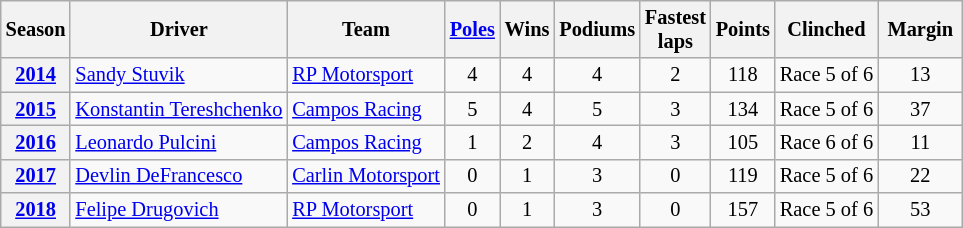<table class="wikitable sortable" style="font-size:85%; text-align:center;">
<tr>
<th scope=col>Season</th>
<th scope=col>Driver</th>
<th scope=col>Team</th>
<th scope=col><a href='#'>Poles</a></th>
<th scope=col>Wins</th>
<th scope=col>Podiums</th>
<th scope=col width="40">Fastest laps</th>
<th scope=col>Points</th>
<th scope=col>Clinched</th>
<th scope=col width="50">Margin</th>
</tr>
<tr>
<th><a href='#'>2014</a></th>
<td align=left> <a href='#'>Sandy Stuvik</a></td>
<td align=left> <a href='#'>RP Motorsport</a></td>
<td>4</td>
<td>4</td>
<td>4</td>
<td>2</td>
<td>118</td>
<td>Race 5 of 6</td>
<td>13</td>
</tr>
<tr>
<th><a href='#'>2015</a></th>
<td align=left> <a href='#'>Konstantin Tereshchenko</a></td>
<td align=left> <a href='#'>Campos Racing</a></td>
<td>5</td>
<td>4</td>
<td>5</td>
<td>3</td>
<td>134</td>
<td>Race 5 of 6</td>
<td>37</td>
</tr>
<tr>
<th><a href='#'>2016</a></th>
<td align=left> <a href='#'>Leonardo Pulcini</a></td>
<td align=left> <a href='#'>Campos Racing</a></td>
<td>1</td>
<td>2</td>
<td>4</td>
<td>3</td>
<td>105</td>
<td>Race 6 of 6</td>
<td>11</td>
</tr>
<tr>
<th><a href='#'>2017</a></th>
<td align=left> <a href='#'>Devlin DeFrancesco</a></td>
<td align=left> <a href='#'>Carlin Motorsport</a></td>
<td>0</td>
<td>1</td>
<td>3</td>
<td>0</td>
<td>119</td>
<td>Race 5 of 6</td>
<td>22</td>
</tr>
<tr>
<th><a href='#'>2018</a></th>
<td align=left> <a href='#'>Felipe Drugovich</a></td>
<td align=left> <a href='#'>RP Motorsport</a></td>
<td>0</td>
<td>1</td>
<td>3</td>
<td>0</td>
<td>157</td>
<td>Race 5 of 6</td>
<td>53</td>
</tr>
</table>
